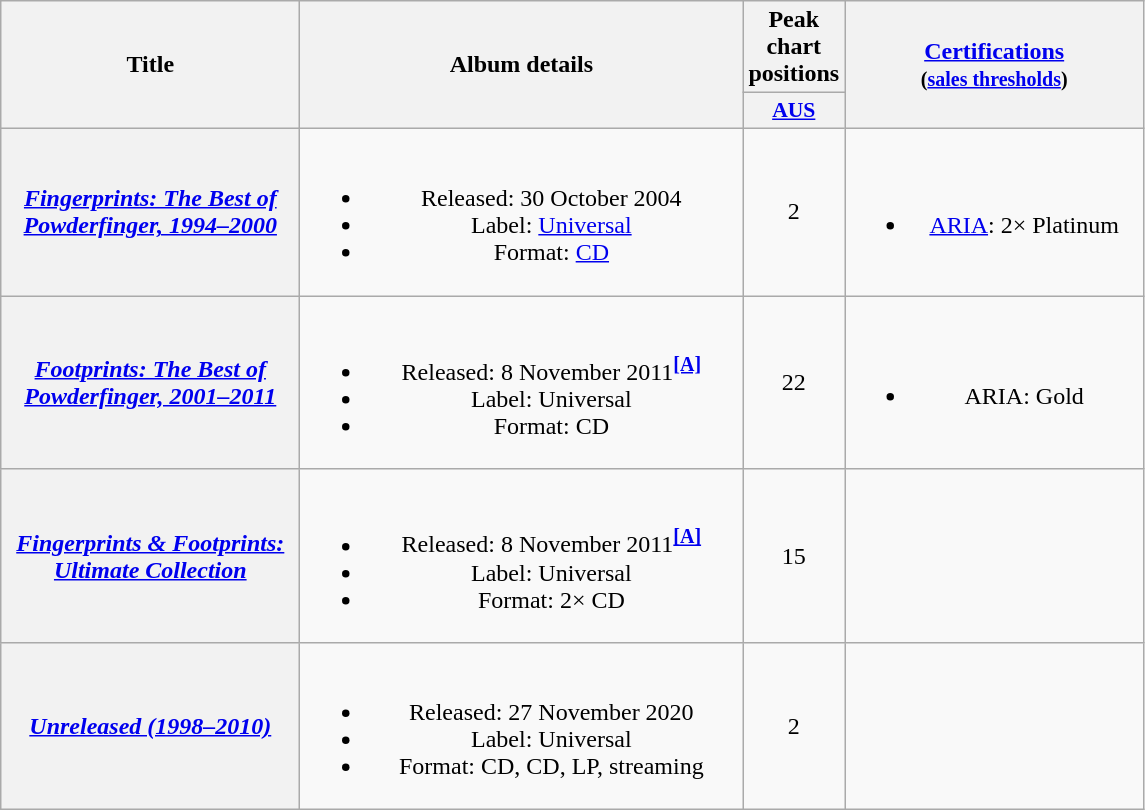<table class="wikitable plainrowheaders" style="text-align:center;">
<tr>
<th scope="col" rowspan="2" style="width:12em;">Title</th>
<th scope="col" rowspan="2" style="width:18em;">Album details</th>
<th scope="col" colspan="1">Peak chart positions</th>
<th scope="col" rowspan="2" style="width:12em;"><a href='#'>Certifications</a><br><small>(<a href='#'>sales thresholds</a>)</small></th>
</tr>
<tr>
<th scope="col" style="width:3em;font-size:90%;"><a href='#'>AUS</a><br></th>
</tr>
<tr>
<th scope="row"><em><a href='#'>Fingerprints: The Best of Powderfinger, 1994–2000</a></em></th>
<td><br><ul><li>Released: 30 October 2004</li><li>Label: <a href='#'>Universal</a></li><li>Format: <a href='#'>CD</a></li></ul></td>
<td>2</td>
<td><br><ul><li><a href='#'>ARIA</a>: 2× Platinum</li></ul></td>
</tr>
<tr>
<th scope="row"><em><a href='#'>Footprints: The Best of Powderfinger, 2001–2011</a></em></th>
<td><br><ul><li>Released: 8 November 2011<sup><a href='#'><strong>[A]</strong></a></sup></li><li>Label: Universal</li><li>Format: CD</li></ul></td>
<td>22</td>
<td><br><ul><li>ARIA: Gold</li></ul></td>
</tr>
<tr>
<th scope="row"><em><a href='#'>Fingerprints & Footprints: Ultimate Collection</a></em></th>
<td><br><ul><li>Released: 8 November 2011<sup><a href='#'><strong>[A]</strong></a></sup></li><li>Label: Universal</li><li>Format: 2× CD</li></ul></td>
<td>15</td>
<td></td>
</tr>
<tr>
<th scope="row"><em><a href='#'>Unreleased (1998–2010)</a></em></th>
<td><br><ul><li>Released: 27 November 2020</li><li>Label: Universal</li><li>Format: CD, CD, LP, streaming</li></ul></td>
<td>2</td>
<td></td>
</tr>
</table>
